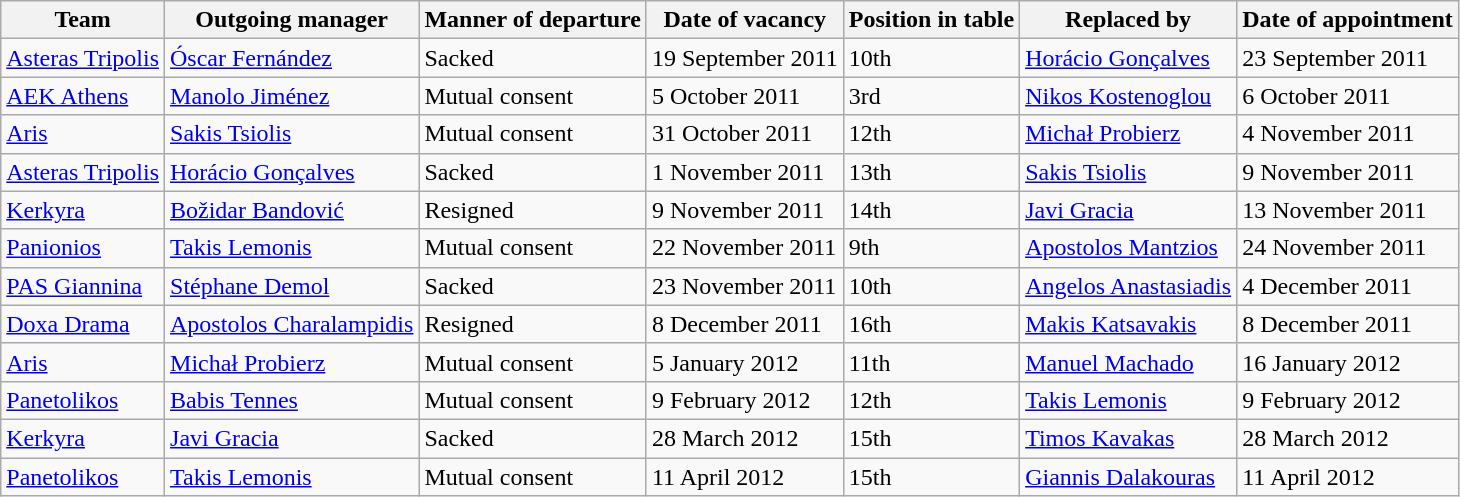<table class="wikitable sortable" style="text-align: left;" style="font-size: 85%">
<tr>
<th>Team</th>
<th>Outgoing manager</th>
<th>Manner of departure</th>
<th>Date of vacancy</th>
<th>Position in table</th>
<th>Replaced by</th>
<th>Date of appointment</th>
</tr>
<tr>
<td><a href='#'>Asteras Tripolis</a></td>
<td> <a href='#'>Óscar Fernández</a></td>
<td>Sacked</td>
<td>19 September 2011</td>
<td>10th</td>
<td> <a href='#'>Horácio Gonçalves</a></td>
<td>23 September 2011</td>
</tr>
<tr>
<td><a href='#'>AEK Athens</a></td>
<td> <a href='#'>Manolo Jiménez</a></td>
<td>Mutual consent</td>
<td>5 October 2011</td>
<td>3rd</td>
<td> <a href='#'>Nikos Kostenoglou</a></td>
<td>6 October 2011</td>
</tr>
<tr>
<td><a href='#'>Aris</a></td>
<td> <a href='#'>Sakis Tsiolis</a></td>
<td>Mutual consent</td>
<td>31 October 2011</td>
<td>12th</td>
<td> <a href='#'>Michał Probierz</a></td>
<td>4 November 2011</td>
</tr>
<tr>
<td><a href='#'>Asteras Tripolis</a></td>
<td> <a href='#'>Horácio Gonçalves</a></td>
<td>Sacked</td>
<td>1 November 2011</td>
<td>13th</td>
<td> <a href='#'>Sakis Tsiolis</a></td>
<td>9 November 2011</td>
</tr>
<tr>
<td><a href='#'>Kerkyra</a></td>
<td> <a href='#'>Božidar Bandović</a></td>
<td>Resigned</td>
<td>9 November 2011</td>
<td>14th</td>
<td> <a href='#'>Javi Gracia</a></td>
<td>13 November 2011</td>
</tr>
<tr>
<td><a href='#'>Panionios</a></td>
<td> <a href='#'>Takis Lemonis</a></td>
<td>Mutual consent</td>
<td>22 November 2011</td>
<td>9th</td>
<td> <a href='#'>Apostolos Mantzios</a></td>
<td>24 November 2011</td>
</tr>
<tr>
<td><a href='#'>PAS Giannina</a></td>
<td> <a href='#'>Stéphane Demol</a></td>
<td>Sacked</td>
<td>23 November 2011</td>
<td>10th</td>
<td> <a href='#'>Angelos Anastasiadis</a></td>
<td>4 December 2011</td>
</tr>
<tr>
<td><a href='#'>Doxa Drama</a></td>
<td> <a href='#'>Apostolos Charalampidis</a></td>
<td>Resigned</td>
<td>8 December 2011</td>
<td>16th</td>
<td> <a href='#'>Makis Katsavakis</a></td>
<td>8 December 2011</td>
</tr>
<tr>
<td><a href='#'>Aris</a></td>
<td> <a href='#'>Michał Probierz</a></td>
<td>Mutual consent</td>
<td>5 January 2012</td>
<td>11th</td>
<td> <a href='#'>Manuel Machado</a></td>
<td>16 January 2012</td>
</tr>
<tr>
<td><a href='#'>Panetolikos</a></td>
<td> <a href='#'>Babis Tennes</a></td>
<td>Mutual consent</td>
<td>9 February 2012</td>
<td>12th</td>
<td> <a href='#'>Takis Lemonis</a></td>
<td>9 February 2012</td>
</tr>
<tr>
<td><a href='#'>Kerkyra</a></td>
<td> <a href='#'>Javi Gracia</a></td>
<td>Sacked</td>
<td>28 March 2012</td>
<td>15th</td>
<td> <a href='#'>Timos Kavakas</a></td>
<td>28 March 2012</td>
</tr>
<tr>
<td><a href='#'>Panetolikos</a></td>
<td> <a href='#'>Takis Lemonis</a></td>
<td>Mutual consent</td>
<td>11 April 2012</td>
<td>15th</td>
<td> <a href='#'>Giannis Dalakouras</a></td>
<td>11 April 2012</td>
</tr>
</table>
